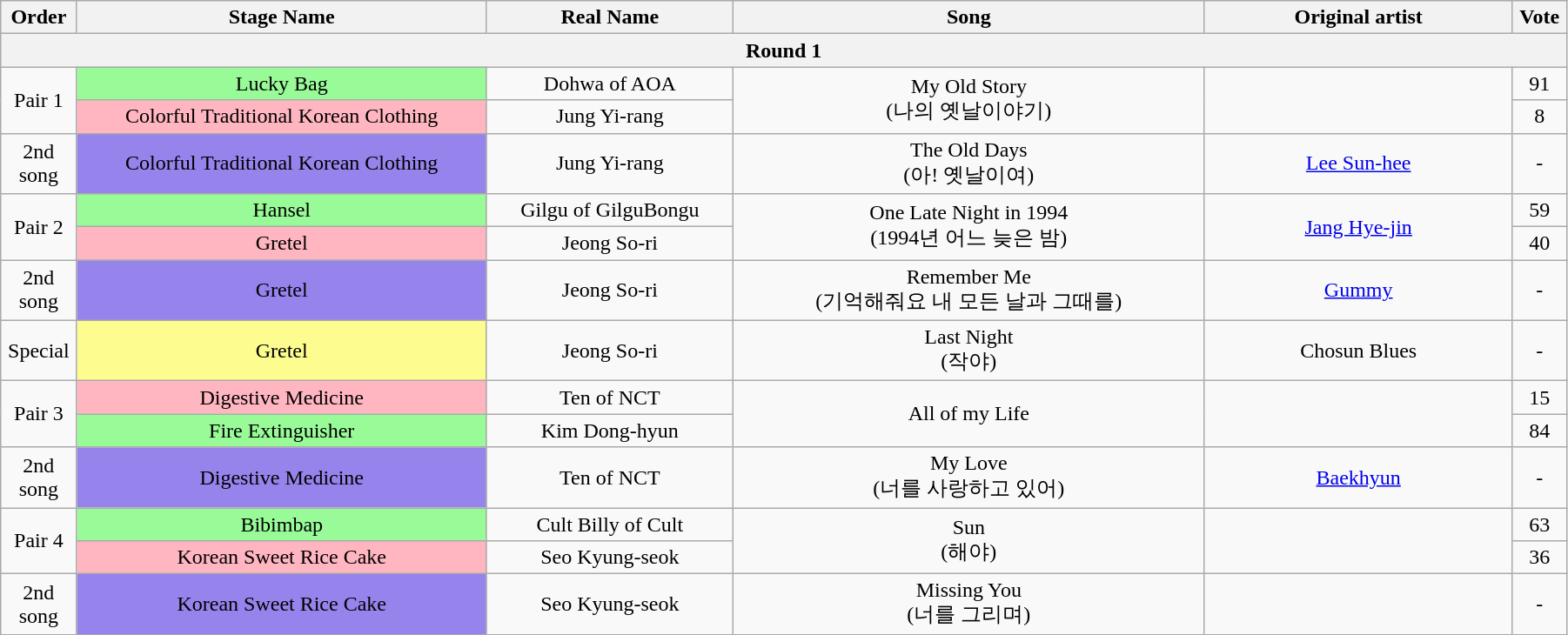<table class="wikitable" style="text-align:center; width:95%;">
<tr>
<th style="width:1%;">Order</th>
<th style="width:20%;">Stage Name</th>
<th style="width:12%;">Real Name</th>
<th style="width:23%;">Song</th>
<th style="width:15%;">Original artist</th>
<th style="width:1%;">Vote</th>
</tr>
<tr>
<th colspan=6>Round 1</th>
</tr>
<tr>
<td rowspan=2>Pair 1</td>
<td bgcolor="palegreen">Lucky Bag</td>
<td>Dohwa of AOA</td>
<td rowspan=2>My Old Story<br>(나의 옛날이야기)</td>
<td rowspan=2></td>
<td>91</td>
</tr>
<tr>
<td bgcolor="lightpink">Colorful Traditional Korean Clothing</td>
<td>Jung Yi-rang</td>
<td>8</td>
</tr>
<tr>
<td>2nd song</td>
<td bgcolor="#9683EC">Colorful Traditional Korean Clothing</td>
<td>Jung Yi-rang</td>
<td>The Old Days<br>(아! 옛날이여)</td>
<td><a href='#'>Lee Sun-hee</a></td>
<td>-</td>
</tr>
<tr>
<td rowspan=2>Pair 2</td>
<td bgcolor="palegreen">Hansel</td>
<td>Gilgu of GilguBongu</td>
<td rowspan=2>One Late Night in 1994<br>(1994년 어느 늦은 밤)</td>
<td rowspan=2><a href='#'>Jang Hye-jin</a></td>
<td>59</td>
</tr>
<tr>
<td bgcolor="lightpink">Gretel</td>
<td>Jeong So-ri</td>
<td>40</td>
</tr>
<tr>
<td>2nd song</td>
<td bgcolor="#9683EC">Gretel</td>
<td>Jeong So-ri</td>
<td>Remember Me<br>(기억해줘요 내 모든 날과 그때를)</td>
<td><a href='#'>Gummy</a></td>
<td>-</td>
</tr>
<tr>
<td>Special</td>
<td bgcolor="#FDFC8F">Gretel</td>
<td>Jeong So-ri</td>
<td>Last Night<br>(작야)</td>
<td>Chosun Blues</td>
<td>-</td>
</tr>
<tr>
<td rowspan=2>Pair 3</td>
<td bgcolor="lightpink">Digestive Medicine</td>
<td>Ten of NCT</td>
<td rowspan=2>All of my Life</td>
<td rowspan=2></td>
<td>15</td>
</tr>
<tr>
<td bgcolor="palegreen">Fire Extinguisher</td>
<td>Kim Dong-hyun</td>
<td>84</td>
</tr>
<tr>
<td>2nd song</td>
<td bgcolor="#9683EC">Digestive Medicine</td>
<td>Ten of NCT</td>
<td>My Love<br>(너를 사랑하고 있어)</td>
<td><a href='#'>Baekhyun</a></td>
<td>-</td>
</tr>
<tr>
<td rowspan=2>Pair 4</td>
<td bgcolor="palegreen">Bibimbap</td>
<td>Cult Billy of Cult</td>
<td rowspan=2>Sun<br>(해야)</td>
<td rowspan=2></td>
<td>63</td>
</tr>
<tr>
<td bgcolor="lightpink">Korean Sweet Rice Cake</td>
<td>Seo Kyung-seok</td>
<td>36</td>
</tr>
<tr>
<td>2nd song</td>
<td bgcolor="#9683EC">Korean Sweet Rice Cake</td>
<td>Seo Kyung-seok</td>
<td>Missing You<br>(너를 그리며)</td>
<td></td>
<td>-</td>
</tr>
</table>
